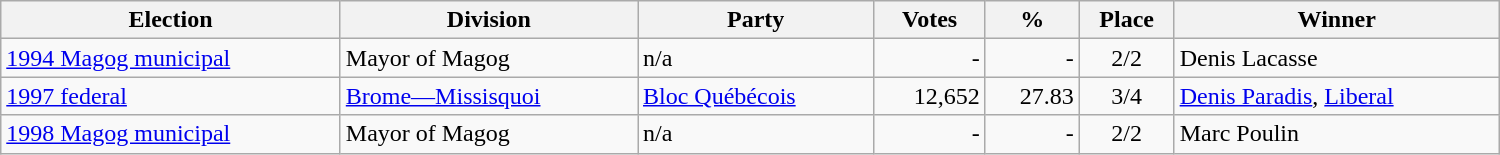<table class="wikitable" width="1000">
<tr>
<th align="left">Election</th>
<th align="left">Division</th>
<th align="left">Party</th>
<th align="right">Votes</th>
<th align="right">%</th>
<th align="center">Place</th>
<th align="center">Winner</th>
</tr>
<tr>
<td align="left"><a href='#'>1994 Magog municipal</a></td>
<td align="left">Mayor of Magog</td>
<td align="left">n/a</td>
<td align="right">-</td>
<td align="right">-</td>
<td align="center">2/2</td>
<td align="left">Denis Lacasse</td>
</tr>
<tr>
<td align="left"><a href='#'>1997 federal</a></td>
<td align="left"><a href='#'>Brome—Missisquoi</a></td>
<td align="left"><a href='#'>Bloc Québécois</a></td>
<td align="right">12,652</td>
<td align="right">27.83</td>
<td align="center">3/4</td>
<td align="left"><a href='#'>Denis Paradis</a>, <a href='#'>Liberal</a></td>
</tr>
<tr>
<td align="left"><a href='#'>1998 Magog municipal</a></td>
<td align="left">Mayor of Magog</td>
<td align="left">n/a</td>
<td align="right">-</td>
<td align="right">-</td>
<td align="center">2/2</td>
<td align="left">Marc Poulin</td>
</tr>
</table>
